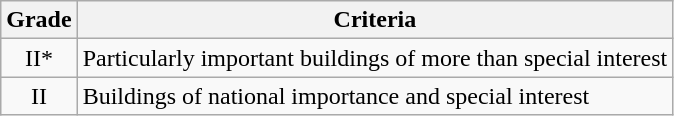<table class="wikitable">
<tr>
<th>Grade</th>
<th>Criteria</th>
</tr>
<tr>
<td align="center" >II*</td>
<td>Particularly important buildings of more than special interest</td>
</tr>
<tr>
<td align="center" >II</td>
<td>Buildings of national importance and special interest</td>
</tr>
</table>
